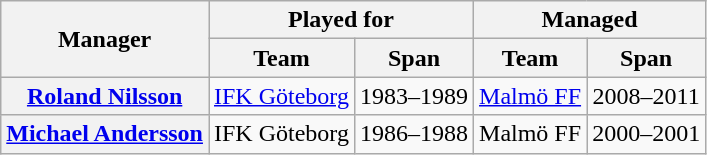<table class="wikitable plainrowheaders" style="text-align: center">
<tr>
<th rowspan="2" scope="col">Manager</th>
<th colspan="2" scope="col">Played for</th>
<th colspan="2" scope="col">Managed</th>
</tr>
<tr>
<th scope="col">Team</th>
<th scope="col">Span</th>
<th scope="col">Team</th>
<th scope="col">Span</th>
</tr>
<tr>
<th scope="row" align="left"><a href='#'>Roland Nilsson</a></th>
<td><a href='#'>IFK Göteborg</a></td>
<td>1983–1989</td>
<td><a href='#'>Malmö FF</a></td>
<td>2008–2011</td>
</tr>
<tr>
<th scope="row" align="left"><a href='#'>Michael Andersson</a></th>
<td>IFK Göteborg</td>
<td>1986–1988</td>
<td>Malmö FF</td>
<td>2000–2001</td>
</tr>
</table>
